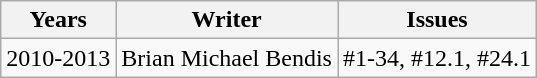<table class="wikitable">
<tr>
<th>Years</th>
<th>Writer</th>
<th>Issues</th>
</tr>
<tr>
<td align="center">2010-2013</td>
<td align="center">Brian Michael Bendis</td>
<td align="center">#1-34, #12.1, #24.1</td>
</tr>
</table>
